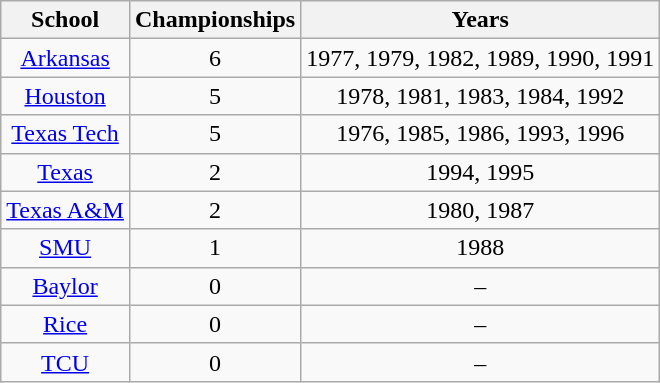<table class="wikitable sortable" style="text-align:center;">
<tr>
<th>School</th>
<th>Championships</th>
<th class=unsortable>Years</th>
</tr>
<tr>
<td><a href='#'>Arkansas</a></td>
<td>6</td>
<td>1977, 1979, 1982, 1989, 1990, 1991</td>
</tr>
<tr>
<td><a href='#'>Houston</a></td>
<td>5</td>
<td>1978, 1981, 1983, 1984, 1992</td>
</tr>
<tr>
<td><a href='#'>Texas Tech</a></td>
<td>5</td>
<td>1976, 1985, 1986, 1993, 1996</td>
</tr>
<tr>
<td><a href='#'>Texas</a></td>
<td>2</td>
<td>1994, 1995</td>
</tr>
<tr>
<td><a href='#'>Texas A&M</a></td>
<td>2</td>
<td>1980, 1987</td>
</tr>
<tr>
<td><a href='#'>SMU</a></td>
<td>1</td>
<td>1988</td>
</tr>
<tr>
<td><a href='#'>Baylor</a></td>
<td>0</td>
<td>–</td>
</tr>
<tr>
<td><a href='#'>Rice</a></td>
<td>0</td>
<td>–</td>
</tr>
<tr>
<td><a href='#'>TCU</a></td>
<td>0</td>
<td>–</td>
</tr>
</table>
